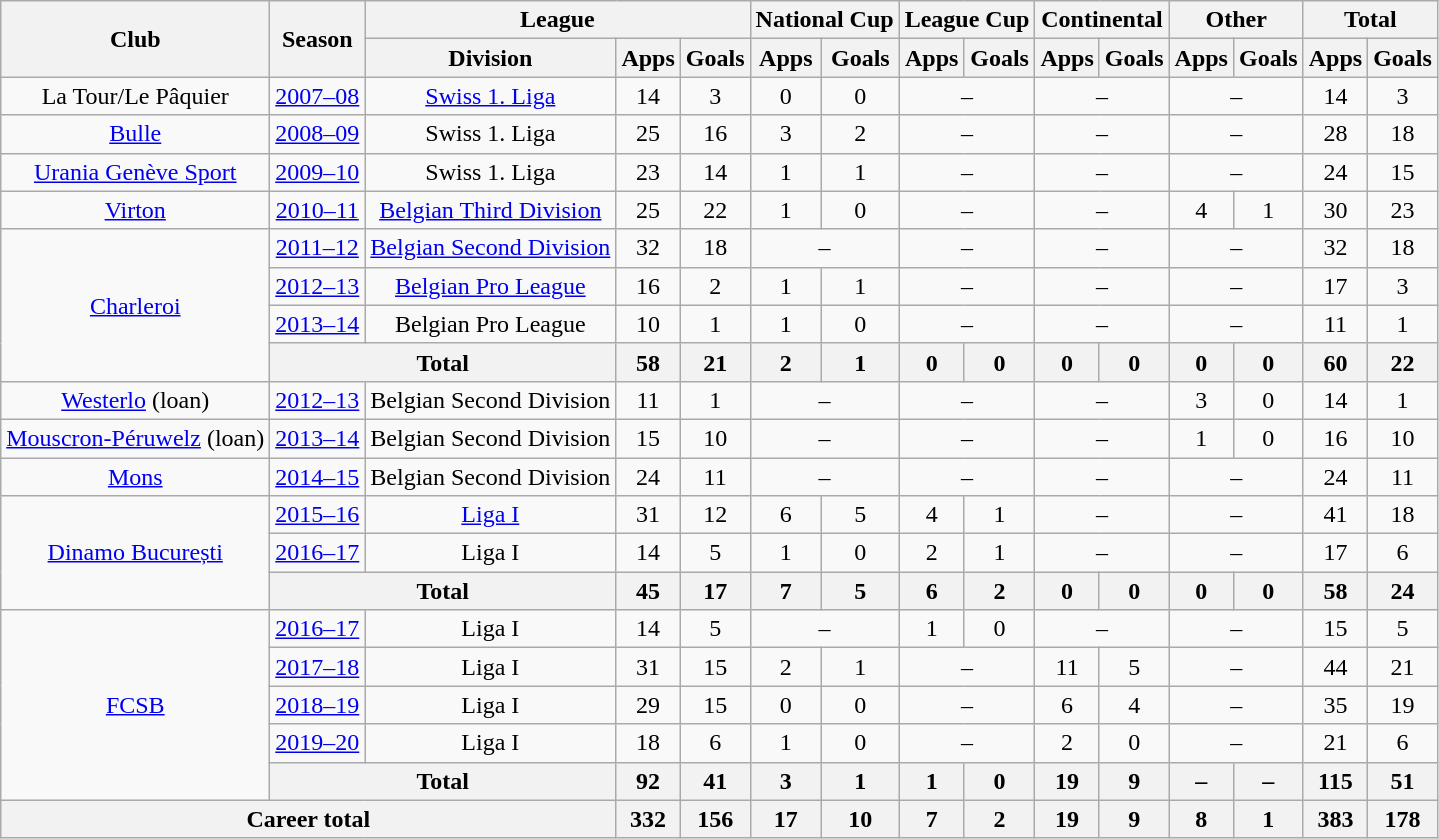<table class="wikitable" style="text-align:center">
<tr>
<th rowspan="2">Club</th>
<th rowspan="2">Season</th>
<th colspan="3">League</th>
<th colspan="2">National Cup</th>
<th colspan="2">League Cup</th>
<th colspan="2">Continental</th>
<th colspan="2">Other</th>
<th colspan="3">Total</th>
</tr>
<tr>
<th>Division</th>
<th>Apps</th>
<th>Goals</th>
<th>Apps</th>
<th>Goals</th>
<th>Apps</th>
<th>Goals</th>
<th>Apps</th>
<th>Goals</th>
<th>Apps</th>
<th>Goals</th>
<th>Apps</th>
<th>Goals</th>
</tr>
<tr>
<td>La Tour/Le Pâquier</td>
<td><a href='#'>2007–08</a></td>
<td><a href='#'>Swiss 1. Liga</a></td>
<td>14</td>
<td>3</td>
<td>0</td>
<td>0</td>
<td colspan="2">–</td>
<td colspan="2">–</td>
<td colspan="2">–</td>
<td>14</td>
<td>3</td>
</tr>
<tr>
<td><a href='#'>Bulle</a></td>
<td><a href='#'>2008–09</a></td>
<td>Swiss 1. Liga</td>
<td>25</td>
<td>16</td>
<td>3</td>
<td>2</td>
<td colspan="2">–</td>
<td colspan="2">–</td>
<td colspan="2">–</td>
<td>28</td>
<td>18</td>
</tr>
<tr>
<td><a href='#'>Urania Genève Sport</a></td>
<td><a href='#'>2009–10</a></td>
<td>Swiss 1. Liga</td>
<td>23</td>
<td>14</td>
<td>1</td>
<td>1</td>
<td colspan="2">–</td>
<td colspan="2">–</td>
<td colspan="2">–</td>
<td>24</td>
<td>15</td>
</tr>
<tr>
<td><a href='#'>Virton</a></td>
<td><a href='#'>2010–11</a></td>
<td><a href='#'>Belgian Third Division</a></td>
<td>25</td>
<td>22</td>
<td>1</td>
<td>0</td>
<td colspan="2">–</td>
<td colspan="2">–</td>
<td>4</td>
<td>1</td>
<td>30</td>
<td>23</td>
</tr>
<tr>
<td rowspan="4"><a href='#'>Charleroi</a></td>
<td><a href='#'>2011–12</a></td>
<td><a href='#'>Belgian Second Division</a></td>
<td>32</td>
<td>18</td>
<td colspan="2">–</td>
<td colspan="2">–</td>
<td colspan="2">–</td>
<td colspan="2">–</td>
<td>32</td>
<td>18</td>
</tr>
<tr>
<td><a href='#'>2012–13</a></td>
<td><a href='#'>Belgian Pro League</a></td>
<td>16</td>
<td>2</td>
<td>1</td>
<td>1</td>
<td colspan="2">–</td>
<td colspan="2">–</td>
<td colspan="2">–</td>
<td>17</td>
<td>3</td>
</tr>
<tr>
<td><a href='#'>2013–14</a></td>
<td>Belgian Pro League</td>
<td>10</td>
<td>1</td>
<td>1</td>
<td>0</td>
<td colspan="2">–</td>
<td colspan="2">–</td>
<td colspan="2">–</td>
<td>11</td>
<td>1</td>
</tr>
<tr>
<th colspan="2">Total</th>
<th>58</th>
<th>21</th>
<th>2</th>
<th>1</th>
<th>0</th>
<th>0</th>
<th>0</th>
<th>0</th>
<th>0</th>
<th>0</th>
<th>60</th>
<th>22</th>
</tr>
<tr>
<td><a href='#'>Westerlo</a> (loan)</td>
<td><a href='#'>2012–13</a></td>
<td>Belgian Second Division</td>
<td>11</td>
<td>1</td>
<td colspan="2">–</td>
<td colspan="2">–</td>
<td colspan="2">–</td>
<td>3</td>
<td>0</td>
<td>14</td>
<td>1</td>
</tr>
<tr>
<td><a href='#'>Mouscron-Péruwelz</a> (loan)</td>
<td><a href='#'>2013–14</a></td>
<td>Belgian Second Division</td>
<td>15</td>
<td>10</td>
<td colspan="2">–</td>
<td colspan="2">–</td>
<td colspan="2">–</td>
<td>1</td>
<td>0</td>
<td>16</td>
<td>10</td>
</tr>
<tr>
<td><a href='#'>Mons</a></td>
<td><a href='#'>2014–15</a></td>
<td>Belgian Second Division</td>
<td>24</td>
<td>11</td>
<td colspan="2">–</td>
<td colspan="2">–</td>
<td colspan="2">–</td>
<td colspan="2">–</td>
<td>24</td>
<td>11</td>
</tr>
<tr>
<td rowspan="3"><a href='#'>Dinamo București</a></td>
<td><a href='#'>2015–16</a></td>
<td><a href='#'>Liga I</a></td>
<td>31</td>
<td>12</td>
<td>6</td>
<td>5</td>
<td>4</td>
<td>1</td>
<td colspan="2">–</td>
<td colspan="2">–</td>
<td>41</td>
<td>18</td>
</tr>
<tr>
<td><a href='#'>2016–17</a></td>
<td>Liga I</td>
<td>14</td>
<td>5</td>
<td>1</td>
<td>0</td>
<td>2</td>
<td>1</td>
<td colspan="2">–</td>
<td colspan="2">–</td>
<td>17</td>
<td>6</td>
</tr>
<tr>
<th colspan="2">Total</th>
<th>45</th>
<th>17</th>
<th>7</th>
<th>5</th>
<th>6</th>
<th>2</th>
<th>0</th>
<th>0</th>
<th>0</th>
<th>0</th>
<th>58</th>
<th>24</th>
</tr>
<tr>
<td rowspan="5"><a href='#'>FCSB</a></td>
<td><a href='#'>2016–17</a></td>
<td>Liga I</td>
<td>14</td>
<td>5</td>
<td colspan="2">–</td>
<td>1</td>
<td>0</td>
<td colspan="2">–</td>
<td colspan="2">–</td>
<td>15</td>
<td>5</td>
</tr>
<tr>
<td><a href='#'>2017–18</a></td>
<td>Liga I</td>
<td>31</td>
<td>15</td>
<td>2</td>
<td>1</td>
<td colspan="2">–</td>
<td>11</td>
<td>5</td>
<td colspan="2">–</td>
<td>44</td>
<td>21</td>
</tr>
<tr>
<td><a href='#'>2018–19</a></td>
<td>Liga I</td>
<td>29</td>
<td>15</td>
<td>0</td>
<td>0</td>
<td colspan="2">–</td>
<td>6</td>
<td>4</td>
<td colspan="2">–</td>
<td>35</td>
<td>19</td>
</tr>
<tr>
<td><a href='#'>2019–20</a></td>
<td>Liga I</td>
<td>18</td>
<td>6</td>
<td>1</td>
<td>0</td>
<td colspan="2">–</td>
<td>2</td>
<td>0</td>
<td colspan="2">–</td>
<td>21</td>
<td>6</td>
</tr>
<tr>
<th colspan="2">Total</th>
<th>92</th>
<th>41</th>
<th>3</th>
<th>1</th>
<th>1</th>
<th>0</th>
<th>19</th>
<th>9</th>
<th>–</th>
<th>–</th>
<th>115</th>
<th>51</th>
</tr>
<tr>
<th colspan="3">Career total</th>
<th>332</th>
<th>156</th>
<th>17</th>
<th>10</th>
<th>7</th>
<th>2</th>
<th>19</th>
<th>9</th>
<th>8</th>
<th>1</th>
<th>383</th>
<th>178</th>
</tr>
</table>
